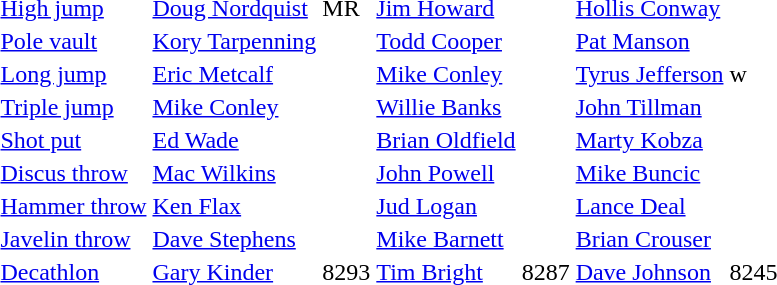<table>
<tr>
<td><a href='#'>High jump</a></td>
<td><a href='#'>Doug Nordquist</a></td>
<td> MR</td>
<td><a href='#'>Jim Howard</a></td>
<td></td>
<td><a href='#'>Hollis Conway</a></td>
<td></td>
</tr>
<tr>
<td><a href='#'>Pole vault</a></td>
<td><a href='#'>Kory Tarpenning</a></td>
<td></td>
<td><a href='#'>Todd Cooper</a></td>
<td></td>
<td><a href='#'>Pat Manson</a></td>
<td></td>
</tr>
<tr>
<td><a href='#'>Long jump</a></td>
<td><a href='#'>Eric Metcalf</a></td>
<td></td>
<td><a href='#'>Mike Conley</a></td>
<td></td>
<td><a href='#'>Tyrus Jefferson</a></td>
<td>w</td>
</tr>
<tr>
<td><a href='#'>Triple jump</a></td>
<td><a href='#'>Mike Conley</a></td>
<td></td>
<td><a href='#'>Willie Banks</a></td>
<td></td>
<td><a href='#'>John Tillman</a></td>
<td></td>
</tr>
<tr>
<td><a href='#'>Shot put</a></td>
<td><a href='#'>Ed Wade</a></td>
<td></td>
<td><a href='#'>Brian Oldfield</a></td>
<td></td>
<td><a href='#'>Marty Kobza</a></td>
<td></td>
</tr>
<tr>
<td><a href='#'>Discus throw</a></td>
<td><a href='#'>Mac Wilkins</a></td>
<td></td>
<td><a href='#'>John Powell</a></td>
<td></td>
<td><a href='#'>Mike Buncic</a></td>
<td></td>
</tr>
<tr>
<td><a href='#'>Hammer throw</a></td>
<td><a href='#'>Ken Flax</a></td>
<td></td>
<td><a href='#'>Jud Logan</a></td>
<td></td>
<td><a href='#'>Lance Deal</a></td>
<td></td>
</tr>
<tr>
<td><a href='#'>Javelin throw</a></td>
<td><a href='#'>Dave Stephens</a></td>
<td></td>
<td><a href='#'>Mike Barnett</a></td>
<td></td>
<td><a href='#'>Brian Crouser</a></td>
<td></td>
</tr>
<tr>
<td><a href='#'>Decathlon</a></td>
<td><a href='#'>Gary Kinder</a></td>
<td>8293</td>
<td><a href='#'>Tim Bright</a></td>
<td>8287</td>
<td><a href='#'>Dave Johnson</a></td>
<td>8245</td>
</tr>
</table>
